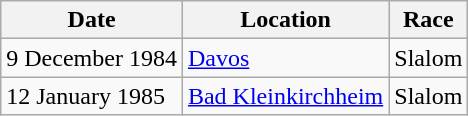<table class="wikitable">
<tr>
<th><strong>Date</strong></th>
<th><strong>Location</strong></th>
<th><strong>Race</strong></th>
</tr>
<tr>
<td>9 December 1984</td>
<td> <a href='#'>Davos</a></td>
<td>Slalom</td>
</tr>
<tr>
<td>12 January 1985</td>
<td> <a href='#'>Bad Kleinkirchheim</a></td>
<td>Slalom</td>
</tr>
</table>
